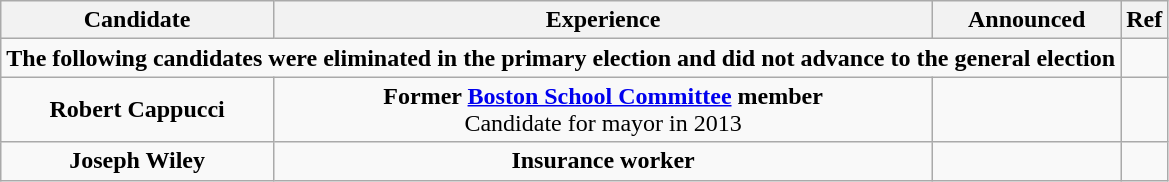<table class="wikitable sortable" style="text-align:center">
<tr>
<th>Candidate</th>
<th>Experience</th>
<th>Announced</th>
<th class="unsortable">Ref</th>
</tr>
<tr>
<td colspan="3"><strong>The following candidates were eliminated in the primary election and did not advance to the general election</strong></td>
<td></td>
</tr>
<tr>
<td><strong>Robert Cappucci</strong></td>
<td><strong>Former <a href='#'>Boston School Committee</a> member</strong><br>Candidate for mayor in 2013</td>
<td></td>
<td></td>
</tr>
<tr>
<td><strong>Joseph Wiley</strong></td>
<td><strong>Insurance worker</strong></td>
<td></td>
<td></td>
</tr>
</table>
